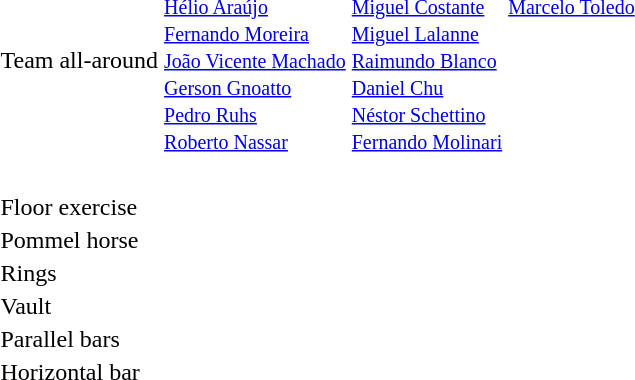<table>
<tr>
<td>Team all-around <br></td>
<td><br><small><a href='#'>Hélio Araújo</a> <br> <a href='#'>Fernando Moreira</a> <br> <a href='#'>João Vicente Machado</a> <br> <a href='#'>Gerson Gnoatto</a> <br> <a href='#'>Pedro Ruhs</a> <br> <a href='#'>Roberto Nassar</a> </small></td>
<td><br><small><a href='#'>Miguel Costante</a> <br> <a href='#'>Miguel Lalanne</a> <br> <a href='#'>Raimundo Blanco</a> <br> <a href='#'>Daniel Chu</a> <br> <a href='#'>Néstor Schettino</a> <br> <a href='#'>Fernando Molinari</a> </small></td>
<td><br><small><a href='#'>Marcelo Toledo</a> <br> <br> <br> <br> <br> <br> </small></td>
</tr>
<tr>
<td> <br></td>
<td></td>
<td></td>
<td></td>
</tr>
<tr>
<td>Floor exercise <br></td>
<td></td>
<td></td>
<td></td>
</tr>
<tr>
<td>Pommel horse <br></td>
<td></td>
<td></td>
<td></td>
</tr>
<tr>
<td>Rings <br></td>
<td></td>
<td></td>
<td></td>
</tr>
<tr>
<td>Vault <br></td>
<td></td>
<td></td>
<td></td>
</tr>
<tr>
<td>Parallel bars <br></td>
<td></td>
<td></td>
<td></td>
</tr>
<tr>
<td>Horizontal bar <br></td>
<td></td>
<td></td>
<td></td>
</tr>
</table>
